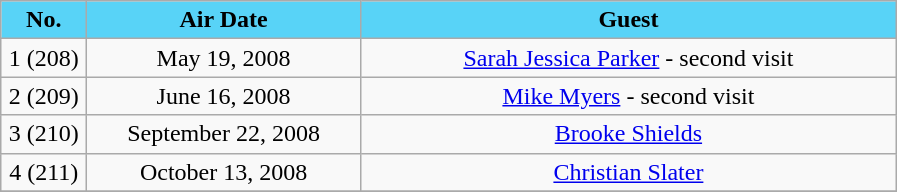<table class="wikitable" style="text-align:center;">
<tr>
<th width="50" style="background:#58D3F7">No.</th>
<th width="175" style="background:#58D3F7">Air Date</th>
<th width="350" style="background:#58D3F7">Guest</th>
</tr>
<tr>
<td>1 (208)</td>
<td>May 19, 2008</td>
<td><a href='#'>Sarah Jessica Parker</a> - second visit</td>
</tr>
<tr>
<td>2 (209)</td>
<td>June 16, 2008</td>
<td><a href='#'>Mike Myers</a> - second visit</td>
</tr>
<tr>
<td>3 (210)</td>
<td>September 22, 2008</td>
<td><a href='#'>Brooke Shields</a></td>
</tr>
<tr>
<td>4 (211)</td>
<td>October 13, 2008</td>
<td><a href='#'>Christian Slater</a></td>
</tr>
<tr>
</tr>
</table>
